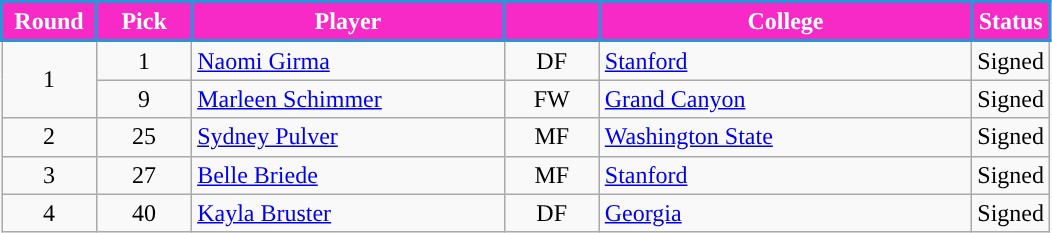<table class="wikitable" style="text-align:left;">
<tr>
<th style="background:#f72ac7; color:#fff; border:2px solid #2597d9; width:55px;">Round</th>
<th style="background:#f72ac7; color:#fff; border:2px solid #2597d9; width:55px;">Pick</th>
<th style="background:#f72ac7; color:#fff; border:2px solid #2597d9; width:200px;">Player</th>
<th style="background:#f72ac7; color:#fff; border:2px solid #2597d9; width:55px;"></th>
<th style="background:#f72ac7; color:#fff; border:2px solid #2597d9; width:240px;">College</th>
<th style="background:#f72ac7; color:#fff; border:2px solid #2597d9;">Status</th>
</tr>
<tr>
<td rowspan="2" align="center">1</td>
<td align="center">1</td>
<td> <a href='#'>Naomi Girma</a></td>
<td align="center">DF</td>
<td><a href='#'>Stanford</a></td>
<td>Signed</td>
</tr>
<tr>
<td align="center">9</td>
<td> <a href='#'>Marleen Schimmer</a></td>
<td align="center">FW</td>
<td><a href='#'>Grand Canyon</a></td>
<td>Signed</td>
</tr>
<tr>
<td align="center">2</td>
<td align="center">25</td>
<td> <a href='#'>Sydney Pulver</a></td>
<td align="center">MF</td>
<td><a href='#'>Washington State</a></td>
<td>Signed</td>
</tr>
<tr>
<td align="center">3</td>
<td align="center">27</td>
<td> <a href='#'>Belle Briede</a></td>
<td align="center">MF</td>
<td><a href='#'>Stanford</a></td>
<td>Signed </td>
</tr>
<tr>
<td align="center">4</td>
<td align="center">40</td>
<td> <a href='#'>Kayla Bruster</a></td>
<td align="center">DF</td>
<td><a href='#'>Georgia</a></td>
<td>Signed </td>
</tr>
</table>
